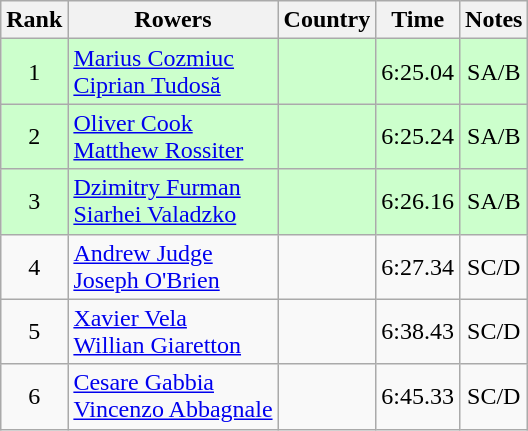<table class="wikitable" style="text-align:center">
<tr>
<th>Rank</th>
<th>Rowers</th>
<th>Country</th>
<th>Time</th>
<th>Notes</th>
</tr>
<tr bgcolor=ccffcc>
<td>1</td>
<td align="left"><a href='#'>Marius Cozmiuc</a><br><a href='#'>Ciprian Tudosă</a></td>
<td align="left"></td>
<td>6:25.04</td>
<td>SA/B</td>
</tr>
<tr bgcolor=ccffcc>
<td>2</td>
<td align="left"><a href='#'>Oliver Cook</a><br><a href='#'>Matthew Rossiter</a></td>
<td align="left"></td>
<td>6:25.24</td>
<td>SA/B</td>
</tr>
<tr bgcolor=ccffcc>
<td>3</td>
<td align="left"><a href='#'>Dzimitry Furman</a><br><a href='#'>Siarhei Valadzko</a></td>
<td align="left"></td>
<td>6:26.16</td>
<td>SA/B</td>
</tr>
<tr>
<td>4</td>
<td align="left"><a href='#'>Andrew Judge</a><br><a href='#'>Joseph O'Brien</a></td>
<td align="left"></td>
<td>6:27.34</td>
<td>SC/D</td>
</tr>
<tr>
<td>5</td>
<td align="left"><a href='#'>Xavier Vela</a><br><a href='#'>Willian Giaretton</a></td>
<td align="left"></td>
<td>6:38.43</td>
<td>SC/D</td>
</tr>
<tr>
<td>6</td>
<td align="left"><a href='#'>Cesare Gabbia</a><br><a href='#'>Vincenzo Abbagnale</a></td>
<td align="left"></td>
<td>6:45.33</td>
<td>SC/D</td>
</tr>
</table>
